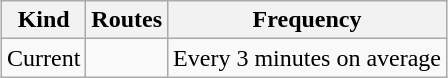<table class="wikitable" style="margin:1em auto;">
<tr>
<th>Kind</th>
<th>Routes</th>
<th>Frequency</th>
</tr>
<tr>
<td>Current</td>
<td></td>
<td>Every 3 minutes on average</td>
</tr>
</table>
